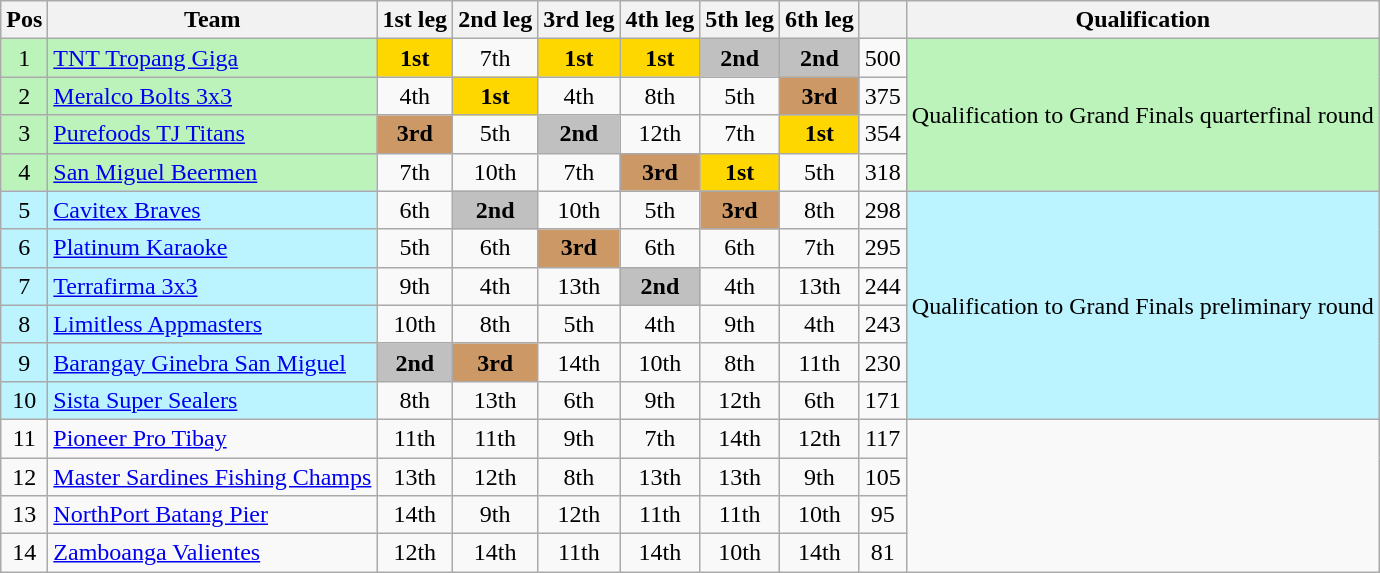<table class="wikitable" style="text-align:center">
<tr>
<th>Pos</th>
<th>Team</th>
<th>1st leg</th>
<th>2nd leg</th>
<th>3rd leg</th>
<th>4th leg</th>
<th>5th leg</th>
<th>6th leg</th>
<th></th>
<th>Qualification</th>
</tr>
<tr>
<td bgcolor=#bbf3bb>1</td>
<td bgcolor=#bbf3bb align=left><a href='#'>TNT Tropang Giga</a></td>
<td bgcolor=gold><strong>1st</strong></td>
<td>7th</td>
<td bgcolor=gold><strong>1st</strong></td>
<td bgcolor=gold><strong>1st</strong></td>
<td bgcolor=silver><strong>2nd</strong></td>
<td bgcolor=silver><strong>2nd</strong></td>
<td>500</td>
<td bgcolor=#bbf3bb rowspan=4>Qualification to Grand Finals quarterfinal round</td>
</tr>
<tr>
<td bgcolor=#bbf3bb>2</td>
<td bgcolor=#bbf3bb align=left><a href='#'>Meralco Bolts 3x3</a></td>
<td>4th</td>
<td bgcolor=gold><strong>1st</strong></td>
<td>4th</td>
<td>8th</td>
<td>5th</td>
<td bgcolor=#cc9966><strong>3rd</strong></td>
<td>375</td>
</tr>
<tr>
<td bgcolor=#bbf3bb>3</td>
<td bgcolor=#bbf3bb align=left><a href='#'>Purefoods TJ Titans</a></td>
<td bgcolor=#cc9966><strong>3rd</strong></td>
<td>5th</td>
<td bgcolor=silver><strong>2nd</strong></td>
<td>12th</td>
<td>7th</td>
<td bgcolor=gold><strong>1st</strong></td>
<td>354</td>
</tr>
<tr>
<td bgcolor=#bbf3bb>4</td>
<td bgcolor=#bbf3bb align=left><a href='#'>San Miguel Beermen</a></td>
<td>7th</td>
<td>10th</td>
<td>7th</td>
<td bgcolor=#cc9966><strong>3rd</strong></td>
<td bgcolor=gold><strong>1st</strong></td>
<td>5th</td>
<td>318</td>
</tr>
<tr>
<td bgcolor=#bbf3ff>5</td>
<td bgcolor=#bbf3ff align=left><a href='#'>Cavitex Braves</a></td>
<td>6th</td>
<td bgcolor=silver><strong>2nd</strong></td>
<td>10th</td>
<td>5th</td>
<td bgcolor=#cc9966><strong>3rd</strong></td>
<td>8th</td>
<td>298</td>
<td bgcolor=#bbf3ff rowspan=6>Qualification to Grand Finals preliminary round</td>
</tr>
<tr>
<td bgcolor=#bbf3ff>6</td>
<td bgcolor=#bbf3ff align=left><a href='#'>Platinum Karaoke</a></td>
<td>5th</td>
<td>6th</td>
<td bgcolor=#cc9966><strong>3rd</strong></td>
<td>6th</td>
<td>6th</td>
<td>7th</td>
<td>295</td>
</tr>
<tr>
<td bgcolor=#bbf3ff>7</td>
<td bgcolor=#bbf3ff align=left><a href='#'>Terrafirma 3x3</a></td>
<td>9th</td>
<td>4th</td>
<td>13th</td>
<td bgcolor=silver><strong>2nd</strong></td>
<td>4th</td>
<td>13th</td>
<td>244</td>
</tr>
<tr>
<td bgcolor=#bbf3ff>8</td>
<td bgcolor=#bbf3ff align=left><a href='#'>Limitless Appmasters</a></td>
<td>10th</td>
<td>8th</td>
<td>5th</td>
<td>4th</td>
<td>9th</td>
<td>4th</td>
<td>243</td>
</tr>
<tr>
<td bgcolor=#bbf3ff>9</td>
<td bgcolor=#bbf3ff align=left><a href='#'>Barangay Ginebra San Miguel</a></td>
<td bgcolor=silver><strong>2nd</strong></td>
<td bgcolor=#cc9966><strong>3rd</strong></td>
<td>14th</td>
<td>10th</td>
<td>8th</td>
<td>11th</td>
<td>230</td>
</tr>
<tr>
<td bgcolor=#bbf3ff>10</td>
<td bgcolor=#bbf3ff align=left><a href='#'>Sista Super Sealers</a></td>
<td>8th</td>
<td>13th</td>
<td>6th</td>
<td>9th</td>
<td>12th</td>
<td>6th</td>
<td>171</td>
</tr>
<tr>
<td>11</td>
<td align=left><a href='#'>Pioneer Pro Tibay</a></td>
<td>11th</td>
<td>11th</td>
<td>9th</td>
<td>7th</td>
<td>14th</td>
<td>12th</td>
<td>117</td>
</tr>
<tr>
<td>12</td>
<td align=left><a href='#'>Master Sardines Fishing Champs</a></td>
<td>13th</td>
<td>12th</td>
<td>8th</td>
<td>13th</td>
<td>13th</td>
<td>9th</td>
<td>105</td>
</tr>
<tr>
<td>13</td>
<td align=left><a href='#'>NorthPort Batang Pier</a></td>
<td>14th</td>
<td>9th</td>
<td>12th</td>
<td>11th</td>
<td>11th</td>
<td>10th</td>
<td>95</td>
</tr>
<tr>
<td>14</td>
<td align=left><a href='#'>Zamboanga Valientes</a></td>
<td>12th</td>
<td>14th</td>
<td>11th</td>
<td>14th</td>
<td>10th</td>
<td>14th</td>
<td>81</td>
</tr>
</table>
